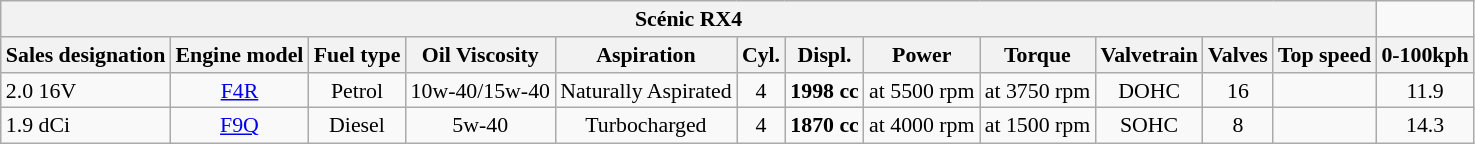<table class="wikitable" style="text-align:center; font-size:91%;">
<tr>
<th colspan="12">Scénic RX4</th>
</tr>
<tr>
<th>Sales designation</th>
<th>Engine model</th>
<th>Fuel type</th>
<th>Oil Viscosity</th>
<th>Aspiration</th>
<th>Cyl.</th>
<th>Displ.</th>
<th>Power</th>
<th>Torque</th>
<th>Valvetrain</th>
<th>Valves</th>
<th>Top speed</th>
<th>0-100kph</th>
</tr>
<tr>
<td style="text-align:left;">2.0 16V</td>
<td><a href='#'>F4R</a></td>
<td>Petrol</td>
<td>10w-40/15w-40</td>
<td>Naturally Aspirated</td>
<td>4</td>
<td><strong>1998 cc</strong></td>
<td> at 5500 rpm</td>
<td> at 3750 rpm</td>
<td>DOHC</td>
<td>16</td>
<td></td>
<td>11.9</td>
</tr>
<tr>
<td style="text-align:left;">1.9 dCi</td>
<td><a href='#'>F9Q</a></td>
<td>Diesel</td>
<td>5w-40</td>
<td>Turbocharged</td>
<td>4</td>
<td><strong>1870 cc</strong></td>
<td> at 4000 rpm</td>
<td> at 1500 rpm</td>
<td>SOHC</td>
<td>8</td>
<td></td>
<td>14.3</td>
</tr>
</table>
